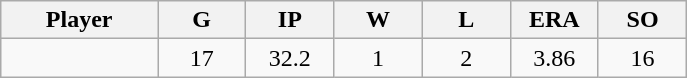<table class="wikitable sortable">
<tr>
<th bgcolor="#DDDDFF" width="16%">Player</th>
<th bgcolor="#DDDDFF" width="9%">G</th>
<th bgcolor="#DDDDFF" width="9%">IP</th>
<th bgcolor="#DDDDFF" width="9%">W</th>
<th bgcolor="#DDDDFF" width="9%">L</th>
<th bgcolor="#DDDDFF" width="9%">ERA</th>
<th bgcolor="#DDDDFF" width="9%">SO</th>
</tr>
<tr align="center">
<td></td>
<td>17</td>
<td>32.2</td>
<td>1</td>
<td>2</td>
<td>3.86</td>
<td>16</td>
</tr>
</table>
